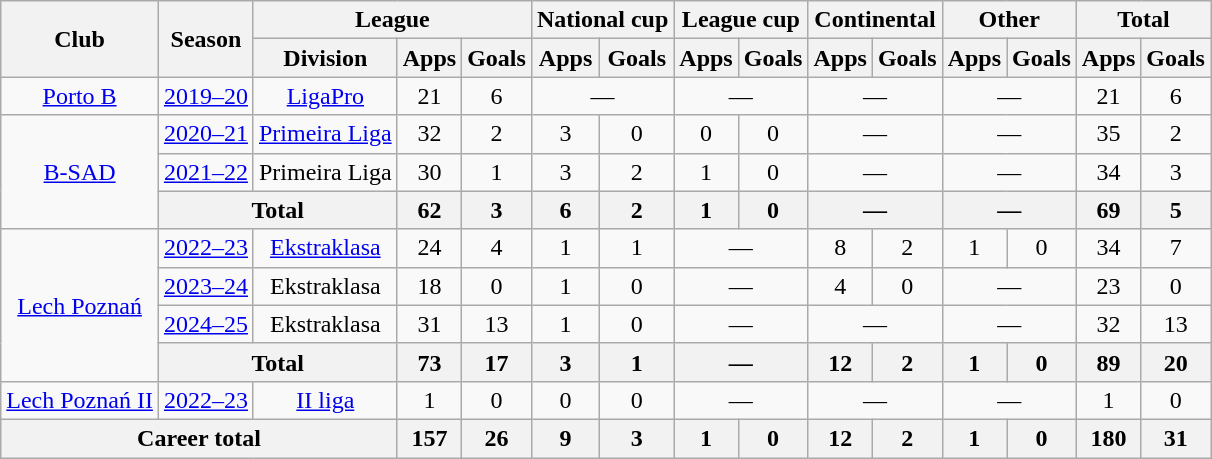<table class="wikitable" style="text-align: center;">
<tr>
<th rowspan=2>Club</th>
<th rowspan=2>Season</th>
<th colspan=3>League</th>
<th colspan=2>National cup</th>
<th colspan=2>League cup</th>
<th colspan=2>Continental</th>
<th colspan=2>Other</th>
<th colspan=2>Total</th>
</tr>
<tr>
<th>Division</th>
<th>Apps</th>
<th>Goals</th>
<th>Apps</th>
<th>Goals</th>
<th>Apps</th>
<th>Goals</th>
<th>Apps</th>
<th>Goals</th>
<th>Apps</th>
<th>Goals</th>
<th>Apps</th>
<th>Goals</th>
</tr>
<tr>
<td><a href='#'>Porto B</a></td>
<td><a href='#'>2019–20</a></td>
<td><a href='#'>LigaPro</a></td>
<td>21</td>
<td>6</td>
<td colspan="2">—</td>
<td colspan="2">—</td>
<td colspan="2">—</td>
<td colspan="2">—</td>
<td>21</td>
<td>6</td>
</tr>
<tr>
<td rowspan="3"><a href='#'>B-SAD</a></td>
<td><a href='#'>2020–21</a></td>
<td><a href='#'>Primeira Liga</a></td>
<td>32</td>
<td>2</td>
<td>3</td>
<td>0</td>
<td>0</td>
<td>0</td>
<td colspan="2">—</td>
<td colspan="2">—</td>
<td>35</td>
<td>2</td>
</tr>
<tr>
<td><a href='#'>2021–22</a></td>
<td>Primeira Liga</td>
<td>30</td>
<td>1</td>
<td>3</td>
<td>2</td>
<td>1</td>
<td>0</td>
<td colspan="2">—</td>
<td colspan="2">—</td>
<td>34</td>
<td>3</td>
</tr>
<tr>
<th colspan="2">Total</th>
<th>62</th>
<th>3</th>
<th>6</th>
<th>2</th>
<th>1</th>
<th>0</th>
<th colspan="2">—</th>
<th colspan="2">—</th>
<th>69</th>
<th>5</th>
</tr>
<tr>
<td rowspan="4"><a href='#'>Lech Poznań</a></td>
<td><a href='#'>2022–23</a></td>
<td><a href='#'>Ekstraklasa</a></td>
<td>24</td>
<td>4</td>
<td>1</td>
<td>1</td>
<td colspan="2">—</td>
<td>8</td>
<td>2</td>
<td>1</td>
<td>0</td>
<td>34</td>
<td>7</td>
</tr>
<tr>
<td><a href='#'>2023–24</a></td>
<td>Ekstraklasa</td>
<td>18</td>
<td>0</td>
<td>1</td>
<td>0</td>
<td colspan="2">—</td>
<td>4</td>
<td>0</td>
<td colspan="2">—</td>
<td>23</td>
<td>0</td>
</tr>
<tr>
<td><a href='#'>2024–25</a></td>
<td>Ekstraklasa</td>
<td>31</td>
<td>13</td>
<td>1</td>
<td>0</td>
<td colspan="2">—</td>
<td colspan="2">—</td>
<td colspan="2">—</td>
<td>32</td>
<td>13</td>
</tr>
<tr>
<th colspan="2">Total</th>
<th>73</th>
<th>17</th>
<th>3</th>
<th>1</th>
<th colspan="2">—</th>
<th>12</th>
<th>2</th>
<th>1</th>
<th>0</th>
<th>89</th>
<th>20</th>
</tr>
<tr>
<td><a href='#'>Lech Poznań II</a></td>
<td><a href='#'>2022–23</a></td>
<td><a href='#'>II liga</a></td>
<td>1</td>
<td>0</td>
<td>0</td>
<td>0</td>
<td colspan="2">—</td>
<td colspan="2">—</td>
<td colspan="2">—</td>
<td>1</td>
<td>0</td>
</tr>
<tr>
<th colspan="3">Career total</th>
<th>157</th>
<th>26</th>
<th>9</th>
<th>3</th>
<th>1</th>
<th>0</th>
<th>12</th>
<th>2</th>
<th>1</th>
<th>0</th>
<th>180</th>
<th>31</th>
</tr>
</table>
